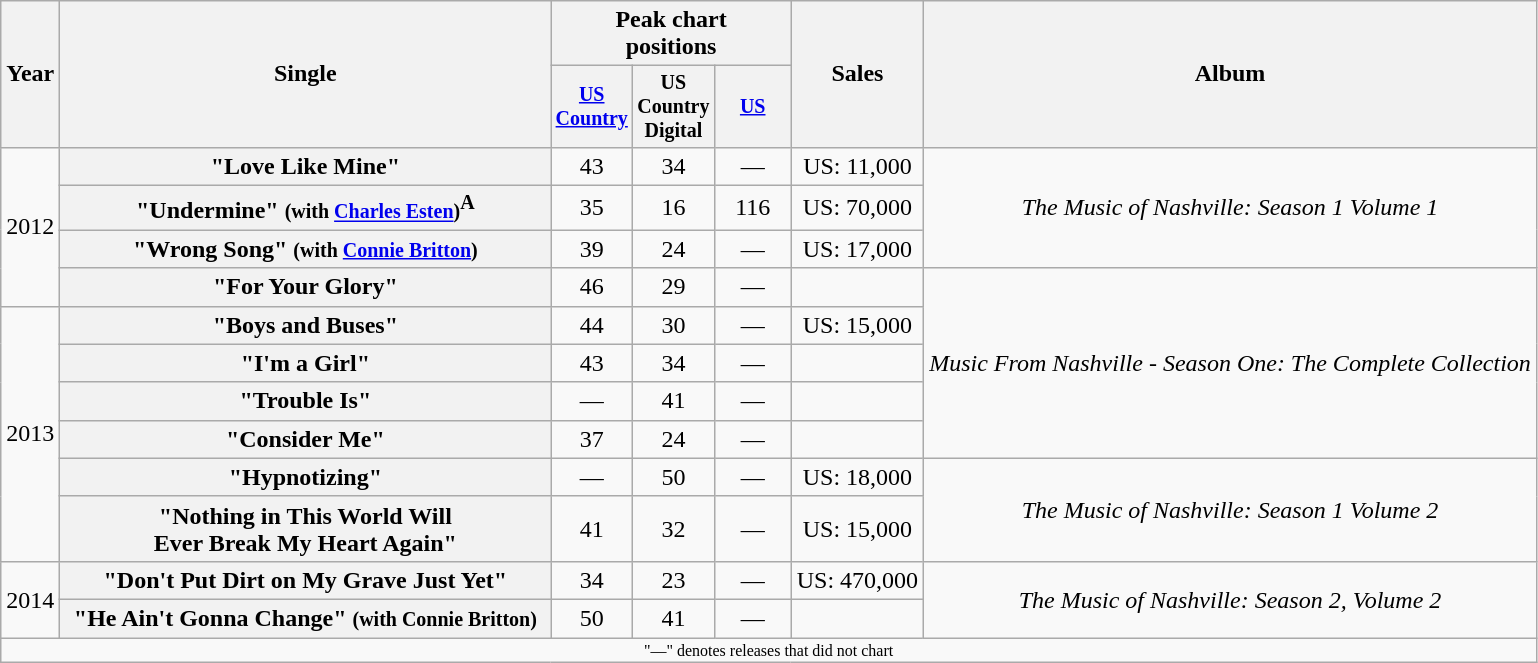<table class="wikitable plainrowheaders" style="text-align:center;">
<tr>
<th rowspan="2">Year</th>
<th rowspan="2" style="width:20em;">Single</th>
<th colspan="3">Peak chart<br>positions</th>
<th rowspan="2">Sales</th>
<th rowspan="2">Album</th>
</tr>
<tr style="font-size:smaller;">
<th style="width:45px;"><a href='#'>US Country</a><br></th>
<th style="width:45px;">US Country Digital<br></th>
<th style="width:45px;"><a href='#'>US</a><br></th>
</tr>
<tr>
<td rowspan="4">2012</td>
<th scope="row">"Love Like Mine"</th>
<td>43</td>
<td>34</td>
<td>—</td>
<td>US: 11,000</td>
<td rowspan="3"><em>The Music of Nashville: Season 1 Volume 1</em></td>
</tr>
<tr>
<th scope="row">"Undermine" <small>(with <a href='#'>Charles Esten</a>)</small><sup>A</sup></th>
<td>35</td>
<td>16</td>
<td>116</td>
<td>US: 70,000</td>
</tr>
<tr>
<th scope="row">"Wrong Song" <small>(with <a href='#'>Connie Britton</a>)</small></th>
<td>39</td>
<td>24</td>
<td>—</td>
<td>US: 17,000</td>
</tr>
<tr>
<th scope="row">"For Your Glory"</th>
<td>46</td>
<td>29</td>
<td>—</td>
<td></td>
<td rowspan="5"><em>Music From Nashville - Season One: The Complete Collection</em></td>
</tr>
<tr>
<td rowspan="6">2013</td>
<th scope="row">"Boys and Buses"</th>
<td>44</td>
<td>30</td>
<td>—</td>
<td>US: 15,000</td>
</tr>
<tr>
<th scope="row">"I'm a Girl"</th>
<td>43</td>
<td>34</td>
<td>—</td>
<td></td>
</tr>
<tr>
<th scope="row">"Trouble Is"</th>
<td>—</td>
<td>41</td>
<td>—</td>
<td></td>
</tr>
<tr>
<th scope="row">"Consider Me"</th>
<td>37</td>
<td>24</td>
<td>—</td>
<td></td>
</tr>
<tr>
<th scope="row">"Hypnotizing"</th>
<td>—</td>
<td>50</td>
<td>—</td>
<td>US: 18,000</td>
<td rowspan="2"><em>The Music of Nashville: Season 1 Volume 2</em></td>
</tr>
<tr>
<th scope="row">"Nothing in This World Will<br>Ever Break My Heart Again"</th>
<td>41</td>
<td>32</td>
<td>—</td>
<td>US: 15,000</td>
</tr>
<tr>
<td rowspan="2">2014</td>
<th scope="row">"Don't Put Dirt on My Grave Just Yet"</th>
<td>34</td>
<td>23</td>
<td>—</td>
<td>US: 470,000</td>
<td rowspan="2"><em>The Music of Nashville: Season 2, Volume 2</em></td>
</tr>
<tr>
<th scope="row">"He Ain't Gonna Change" <small>(with Connie Britton)</small></th>
<td>50</td>
<td>41</td>
<td>—</td>
<td></td>
</tr>
<tr>
<td colspan="7" style="font-size:8pt">"—" denotes releases that did not chart</td>
</tr>
</table>
